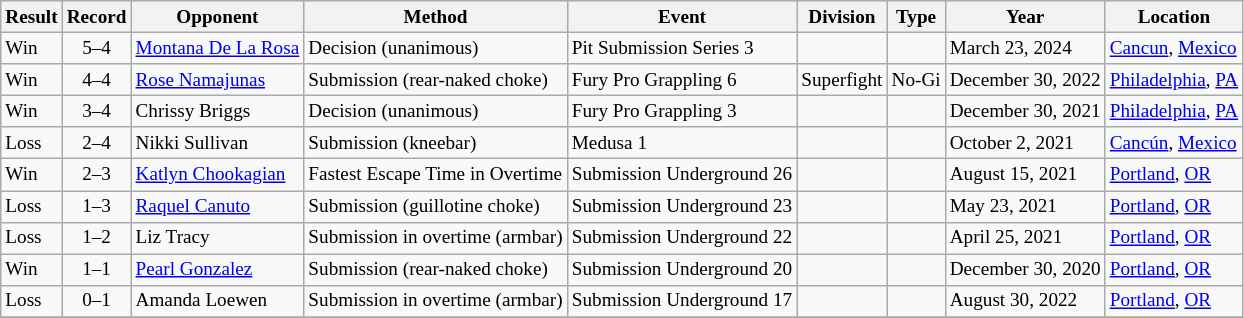<table class="wikitable sortable" style="font-size:80%; text-align:left;">
<tr>
<th>Result</th>
<th>Record</th>
<th>Opponent</th>
<th>Method</th>
<th>Event</th>
<th>Division</th>
<th>Type</th>
<th>Year</th>
<th>Location</th>
</tr>
<tr>
<td>Win</td>
<td style="text-align:center;">5–4</td>
<td> <a href='#'>Montana De La Rosa</a></td>
<td>Decision (unanimous)</td>
<td>Pit Submission Series 3</td>
<td></td>
<td></td>
<td>March 23, 2024</td>
<td> <a href='#'>Cancun</a>, <a href='#'>Mexico</a></td>
</tr>
<tr>
<td>Win</td>
<td style="text-align:center;">4–4</td>
<td> <a href='#'>Rose Namajunas</a></td>
<td>Submission (rear-naked choke)</td>
<td>Fury Pro Grappling 6</td>
<td>Superfight</td>
<td>No-Gi</td>
<td>December 30, 2022</td>
<td> <a href='#'>Philadelphia</a>, <a href='#'>PA</a></td>
</tr>
<tr>
<td>Win</td>
<td style="text-align:center;">3–4</td>
<td> Chrissy Briggs</td>
<td>Decision (unanimous)</td>
<td>Fury Pro Grappling 3</td>
<td></td>
<td></td>
<td>December 30, 2021</td>
<td> <a href='#'>Philadelphia</a>, <a href='#'>PA</a></td>
</tr>
<tr>
<td>Loss</td>
<td style="text-align:center;">2–4</td>
<td> Nikki Sullivan</td>
<td>Submission (kneebar)</td>
<td>Medusa 1</td>
<td></td>
<td></td>
<td>October 2, 2021</td>
<td> <a href='#'>Cancún</a>, <a href='#'>Mexico</a></td>
</tr>
<tr>
<td>Win</td>
<td style="text-align:center;">2–3</td>
<td> <a href='#'>Katlyn Chookagian</a></td>
<td>Fastest Escape Time in Overtime</td>
<td>Submission Underground 26</td>
<td></td>
<td></td>
<td>August 15, 2021</td>
<td> <a href='#'>Portland</a>, <a href='#'>OR</a></td>
</tr>
<tr>
<td>Loss</td>
<td style="text-align:center;">1–3</td>
<td> <a href='#'>Raquel Canuto</a></td>
<td>Submission (guillotine choke)</td>
<td>Submission Underground 23</td>
<td></td>
<td></td>
<td>May 23, 2021</td>
<td> <a href='#'>Portland</a>, <a href='#'>OR</a></td>
</tr>
<tr>
<td>Loss</td>
<td style="text-align:center;">1–2</td>
<td> Liz Tracy</td>
<td>Submission in overtime (armbar)</td>
<td>Submission Underground 22</td>
<td></td>
<td></td>
<td>April 25, 2021</td>
<td> <a href='#'>Portland</a>, <a href='#'>OR</a></td>
</tr>
<tr>
<td>Win</td>
<td style="text-align:center;">1–1</td>
<td> <a href='#'>Pearl Gonzalez</a></td>
<td>Submission (rear-naked choke)</td>
<td>Submission Underground 20</td>
<td></td>
<td></td>
<td>December 30, 2020</td>
<td> <a href='#'>Portland</a>, <a href='#'>OR</a></td>
</tr>
<tr>
<td>Loss</td>
<td style="text-align:center;">0–1</td>
<td> Amanda Loewen</td>
<td>Submission in overtime (armbar)</td>
<td>Submission Underground 17</td>
<td></td>
<td></td>
<td>August 30, 2022</td>
<td> <a href='#'>Portland</a>, <a href='#'>OR</a></td>
</tr>
<tr>
</tr>
</table>
